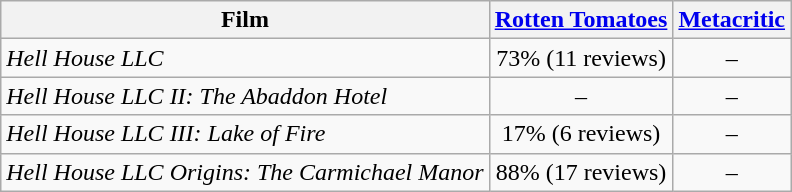<table class="wikitable plainrowheaders" style="text-align:center">
<tr>
<th>Film</th>
<th><a href='#'>Rotten Tomatoes</a></th>
<th><a href='#'>Metacritic</a></th>
</tr>
<tr>
<td style="text-align:left"><em>Hell House LLC</em></td>
<td>73% (11 reviews)</td>
<td>–</td>
</tr>
<tr>
<td style="text-align:left"><em>Hell House LLC II: The Abaddon Hotel</em></td>
<td>–</td>
<td>–</td>
</tr>
<tr>
<td style="text-align:left"><em>Hell House LLC III: Lake of Fire</em></td>
<td>17% (6 reviews)</td>
<td>–</td>
</tr>
<tr>
<td style="text-align:left"><em>Hell House LLC Origins: The Carmichael Manor</em></td>
<td>88% (17 reviews)</td>
<td>–</td>
</tr>
</table>
